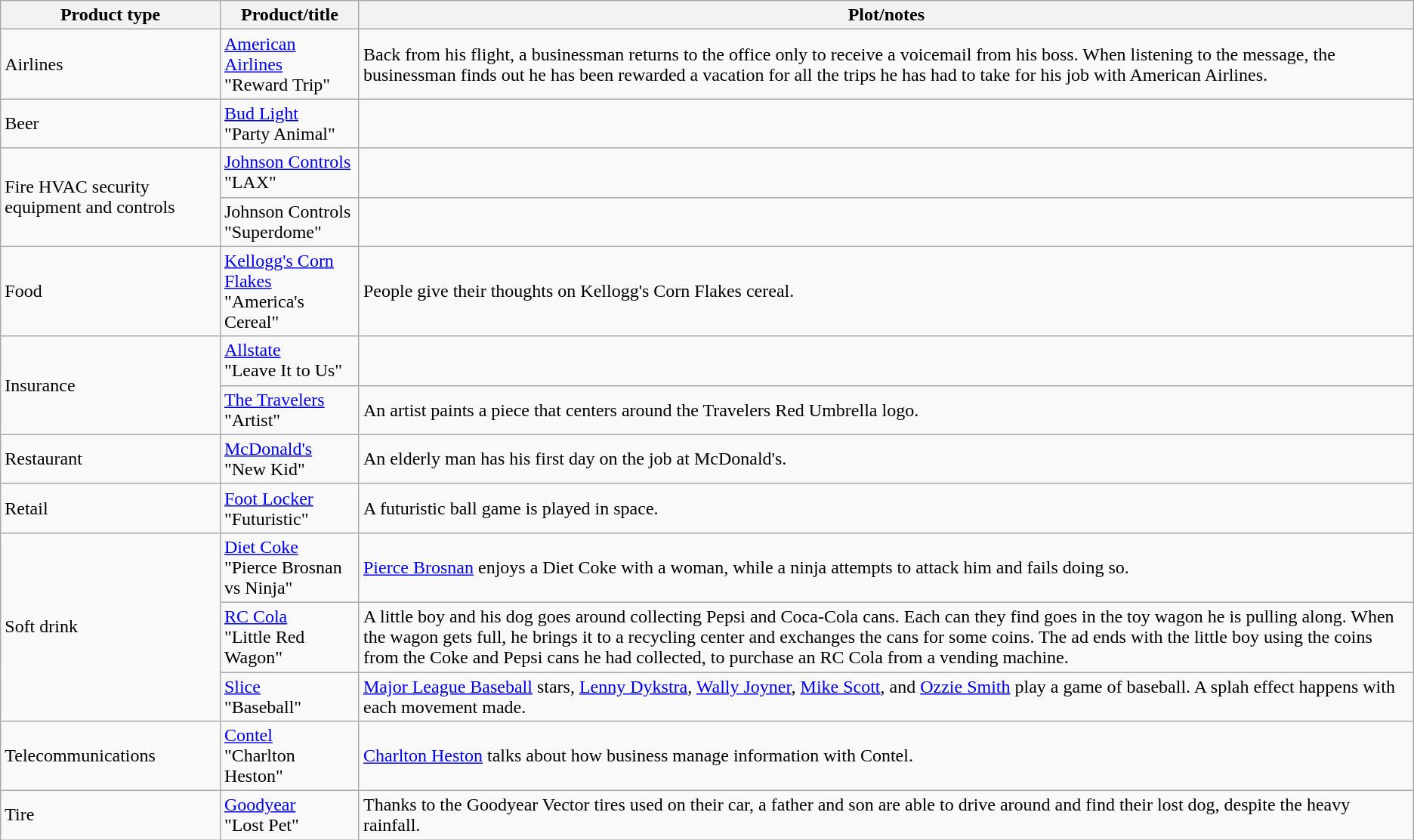<table class="wikitable">
<tr>
<th>Product type</th>
<th>Product/title</th>
<th>Plot/notes</th>
</tr>
<tr>
<td>Airlines</td>
<td><a href='#'>American Airlines</a><br>"Reward Trip"</td>
<td>Back from his flight, a businessman returns to the office only to receive a voicemail from his boss. When listening to the message, the businessman finds out he has been rewarded a vacation for all the trips he has had to take for his job with American Airlines.</td>
</tr>
<tr>
<td>Beer</td>
<td><a href='#'>Bud Light</a><br>"Party Animal"</td>
<td></td>
</tr>
<tr>
<td rowspan="2">Fire HVAC security equipment and controls</td>
<td><a href='#'>Johnson Controls</a><br>"LAX"</td>
<td></td>
</tr>
<tr>
<td>Johnson Controls<br>"Superdome"</td>
<td></td>
</tr>
<tr>
<td>Food</td>
<td><a href='#'>Kellogg's Corn Flakes</a><br>"America's Cereal"</td>
<td>People give their thoughts on Kellogg's Corn Flakes cereal.</td>
</tr>
<tr>
<td rowspan="2">Insurance</td>
<td><a href='#'>Allstate</a><br>"Leave It to Us"</td>
<td></td>
</tr>
<tr>
<td><a href='#'>The Travelers</a><br>"Artist"</td>
<td>An artist paints a piece that centers around the Travelers Red Umbrella logo.</td>
</tr>
<tr>
<td>Restaurant</td>
<td><a href='#'>McDonald's</a><br>"New Kid"</td>
<td>An elderly man has his first day on the job at McDonald's.</td>
</tr>
<tr>
<td>Retail</td>
<td><a href='#'>Foot Locker</a><br>"Futuristic"</td>
<td>A futuristic ball game is played in space.</td>
</tr>
<tr>
<td rowspan="3">Soft drink</td>
<td><a href='#'>Diet Coke</a><br>"Pierce Brosnan vs Ninja"</td>
<td><a href='#'>Pierce Brosnan</a> enjoys a Diet Coke with a woman, while a ninja attempts to attack him and fails doing so.</td>
</tr>
<tr>
<td><a href='#'>RC Cola</a><br>"Little Red Wagon"</td>
<td>A little boy and his dog goes around collecting Pepsi and Coca-Cola cans. Each can they find goes in the toy wagon he is pulling along. When the wagon gets full, he brings it to a recycling center and exchanges the cans for some coins. The ad ends with the little boy using the coins from the Coke and Pepsi cans he had collected, to purchase an RC Cola from a vending machine.</td>
</tr>
<tr>
<td><a href='#'>Slice</a><br>"Baseball"</td>
<td><a href='#'>Major League Baseball</a> stars, <a href='#'>Lenny Dykstra</a>, <a href='#'>Wally Joyner</a>, <a href='#'>Mike Scott</a>, and <a href='#'>Ozzie Smith</a> play a game of baseball. A splah effect happens with each movement made.</td>
</tr>
<tr>
<td>Telecommunications</td>
<td><a href='#'>Contel</a><br>"Charlton Heston"</td>
<td><a href='#'>Charlton Heston</a> talks about how business manage information with Contel.</td>
</tr>
<tr>
<td>Tire</td>
<td><a href='#'>Goodyear</a><br>"Lost Pet"</td>
<td>Thanks to the Goodyear Vector tires used on their car, a father and son are able to drive around and find their lost dog, despite the heavy rainfall.</td>
</tr>
</table>
